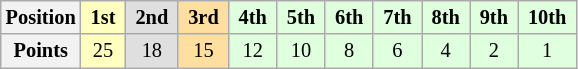<table class="wikitable" style="font-size:85%; text-align:center">
<tr>
<th>Position</th>
<td style="background:#ffffbf;"> <strong>1st</strong> </td>
<td style="background:#dfdfdf;"> <strong>2nd</strong> </td>
<td style="background:#ffdf9f;"> <strong>3rd</strong> </td>
<td style="background:#dfffdf;"> <strong>4th</strong> </td>
<td style="background:#dfffdf;"> <strong>5th</strong> </td>
<td style="background:#dfffdf;"> <strong>6th</strong> </td>
<td style="background:#dfffdf;"> <strong>7th</strong> </td>
<td style="background:#dfffdf;"> <strong>8th</strong> </td>
<td style="background:#dfffdf;"> <strong>9th</strong> </td>
<td style="background:#dfffdf;"> <strong>10th</strong> </td>
</tr>
<tr>
<th>Points</th>
<td style="background:#ffffbf;">25</td>
<td style="background:#dfdfdf;">18</td>
<td style="background:#ffdf9f;">15</td>
<td style="background:#dfffdf;">12</td>
<td style="background:#dfffdf;">10</td>
<td style="background:#dfffdf;">8</td>
<td style="background:#dfffdf;">6</td>
<td style="background:#dfffdf;">4</td>
<td style="background:#dfffdf;">2</td>
<td style="background:#dfffdf;">1</td>
</tr>
</table>
